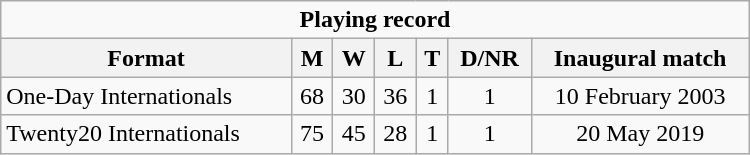<table class="wikitable" style="text-align: center; width: 500px;">
<tr>
<td colspan=7 align="center"><strong>Playing record</strong></td>
</tr>
<tr>
<th>Format</th>
<th>M</th>
<th>W</th>
<th>L</th>
<th>T</th>
<th>D/NR</th>
<th>Inaugural match</th>
</tr>
<tr>
<td align="left">One-Day Internationals</td>
<td>68</td>
<td>30</td>
<td>36</td>
<td>1</td>
<td>1</td>
<td>10 February 2003</td>
</tr>
<tr>
<td align="left">Twenty20 Internationals</td>
<td>75</td>
<td>45</td>
<td>28</td>
<td>1</td>
<td>1</td>
<td>20 May 2019</td>
</tr>
</table>
